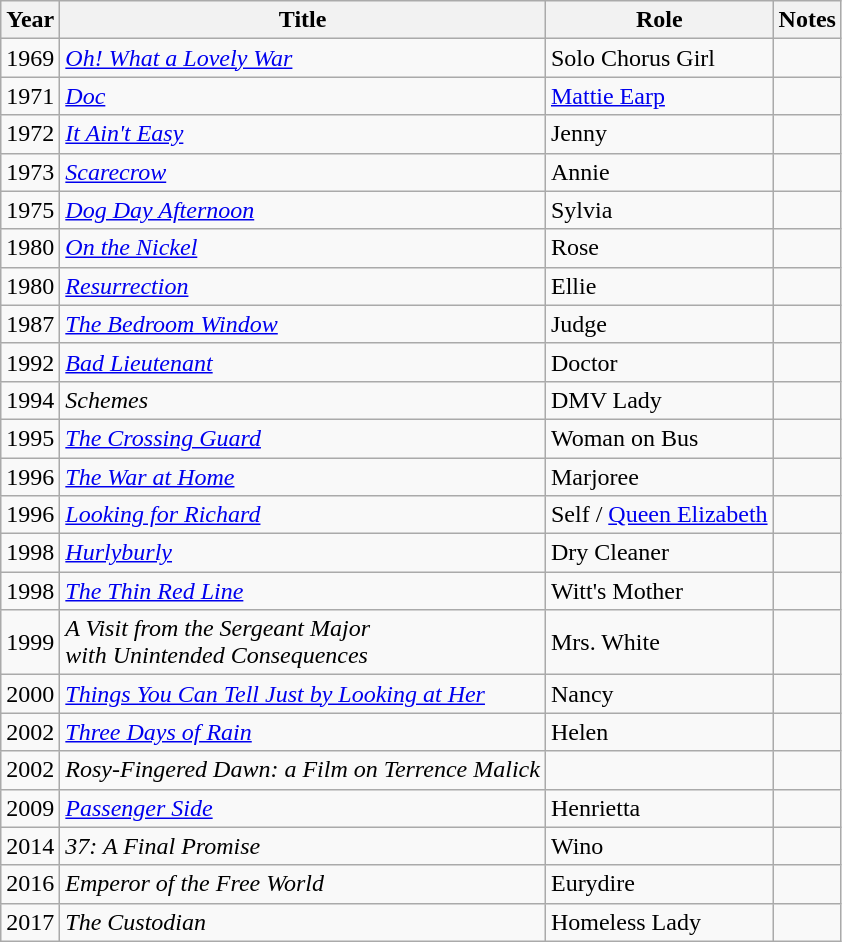<table class="wikitable sortable">
<tr>
<th>Year</th>
<th>Title</th>
<th>Role</th>
<th>Notes</th>
</tr>
<tr>
<td>1969</td>
<td><em><a href='#'>Oh! What a Lovely War</a></em></td>
<td>Solo Chorus Girl</td>
<td></td>
</tr>
<tr>
<td>1971</td>
<td><a href='#'><em>Doc</em></a></td>
<td><a href='#'>Mattie Earp</a></td>
<td></td>
</tr>
<tr>
<td>1972</td>
<td><a href='#'><em>It Ain't Easy</em></a></td>
<td>Jenny</td>
<td></td>
</tr>
<tr>
<td>1973</td>
<td><a href='#'><em>Scarecrow</em></a></td>
<td>Annie</td>
<td></td>
</tr>
<tr>
<td>1975</td>
<td><em><a href='#'>Dog Day Afternoon</a></em></td>
<td>Sylvia</td>
<td></td>
</tr>
<tr>
<td>1980</td>
<td><em><a href='#'>On the Nickel</a></em></td>
<td>Rose</td>
<td></td>
</tr>
<tr>
<td>1980</td>
<td><a href='#'><em>Resurrection</em></a></td>
<td>Ellie</td>
<td></td>
</tr>
<tr>
<td>1987</td>
<td><a href='#'><em>The Bedroom Window</em></a></td>
<td>Judge</td>
<td></td>
</tr>
<tr>
<td>1992</td>
<td><em><a href='#'>Bad Lieutenant</a></em></td>
<td>Doctor</td>
<td></td>
</tr>
<tr>
<td>1994</td>
<td><em>Schemes</em></td>
<td>DMV Lady</td>
<td></td>
</tr>
<tr>
<td>1995</td>
<td><em><a href='#'>The Crossing Guard</a></em></td>
<td>Woman on Bus</td>
<td></td>
</tr>
<tr>
<td>1996</td>
<td><a href='#'><em>The War at Home</em></a></td>
<td>Marjoree</td>
<td></td>
</tr>
<tr>
<td>1996</td>
<td><em><a href='#'>Looking for Richard</a></em></td>
<td>Self / <a href='#'>Queen Elizabeth</a></td>
<td></td>
</tr>
<tr>
<td>1998</td>
<td><a href='#'><em>Hurlyburly</em></a></td>
<td>Dry Cleaner</td>
<td></td>
</tr>
<tr>
<td>1998</td>
<td><a href='#'><em>The Thin Red Line</em></a></td>
<td>Witt's Mother</td>
<td></td>
</tr>
<tr>
<td>1999</td>
<td><em>A Visit from the Sergeant Major</em><br><em>with Unintended Consequences</em></td>
<td>Mrs. White</td>
<td></td>
</tr>
<tr>
<td>2000</td>
<td><em><a href='#'>Things You Can Tell Just by Looking at Her</a></em></td>
<td>Nancy</td>
<td></td>
</tr>
<tr>
<td>2002</td>
<td><a href='#'><em>Three Days of Rain</em></a></td>
<td>Helen</td>
<td></td>
</tr>
<tr>
<td>2002</td>
<td><em>Rosy-Fingered Dawn: a Film on Terrence Malick</em></td>
<td></td>
<td></td>
</tr>
<tr>
<td>2009</td>
<td><em><a href='#'>Passenger Side</a></em></td>
<td>Henrietta</td>
<td></td>
</tr>
<tr>
<td>2014</td>
<td><em>37: A Final Promise</em></td>
<td>Wino</td>
<td></td>
</tr>
<tr>
<td>2016</td>
<td><em>Emperor of the Free World</em></td>
<td>Eurydire</td>
<td></td>
</tr>
<tr>
<td>2017</td>
<td><em>The Custodian</em></td>
<td>Homeless Lady</td>
<td></td>
</tr>
</table>
